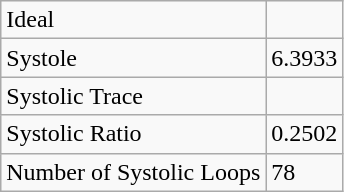<table class="wikitable">
<tr>
<td>Ideal</td>
<td></td>
</tr>
<tr>
<td>Systole</td>
<td>6.3933</td>
</tr>
<tr>
<td>Systolic Trace</td>
<td></td>
</tr>
<tr>
<td>Systolic Ratio</td>
<td>0.2502</td>
</tr>
<tr>
<td>Number of Systolic Loops</td>
<td>78</td>
</tr>
</table>
